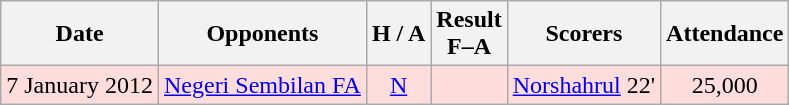<table class="wikitable" style="text-align:center">
<tr>
<th>Date</th>
<th>Opponents</th>
<th>H / A</th>
<th>Result<br>F–A</th>
<th>Scorers</th>
<th>Attendance</th>
</tr>
<tr bgcolor="#ffdddd">
<td>7 January 2012</td>
<td><a href='#'>Negeri Sembilan FA</a></td>
<td><a href='#'>N</a></td>
<td></td>
<td><a href='#'>Norshahrul</a> 22'</td>
<td>25,000</td>
</tr>
</table>
